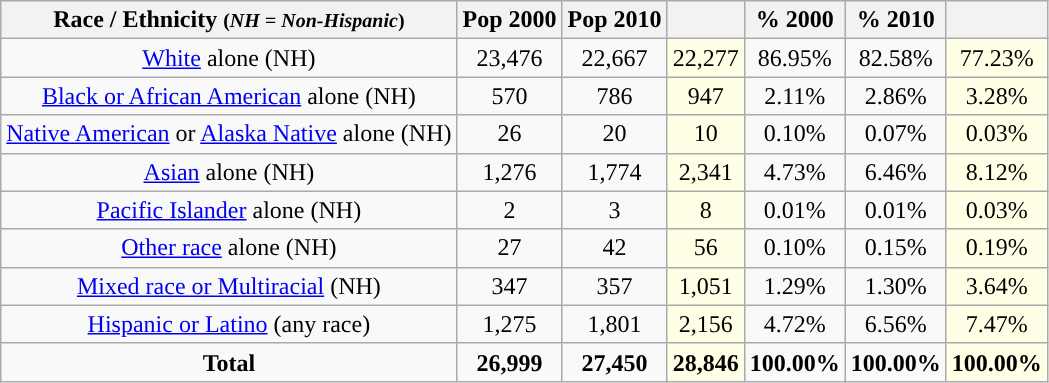<table class="wikitable" style="text-align:center;">
<tr>
<th>Race / Ethnicity <small>(<em>NH = Non-Hispanic</em>)</small></th>
<th>Pop 2000</th>
<th>Pop 2010</th>
<th></th>
<th>% 2000</th>
<th>% 2010</th>
<th></th>
</tr>
<tr>
<td><a href='#'>White</a> alone (NH)</td>
<td>23,476</td>
<td>22,667</td>
<td style='background: #ffffe6;'>22,277</td>
<td>86.95%</td>
<td>82.58%</td>
<td style='background: #ffffe6;'>77.23%</td>
</tr>
<tr>
<td><a href='#'>Black or African American</a> alone (NH)</td>
<td>570</td>
<td>786</td>
<td style='background: #ffffe6;'>947</td>
<td>2.11%</td>
<td>2.86%</td>
<td style='background: #ffffe6;'>3.28%</td>
</tr>
<tr>
<td><a href='#'>Native American</a> or <a href='#'>Alaska Native</a> alone (NH)</td>
<td>26</td>
<td>20</td>
<td style='background: #ffffe6;'>10</td>
<td>0.10%</td>
<td>0.07%</td>
<td style='background: #ffffe6;'>0.03%</td>
</tr>
<tr>
<td><a href='#'>Asian</a> alone (NH)</td>
<td>1,276</td>
<td>1,774</td>
<td style='background: #ffffe6;'>2,341</td>
<td>4.73%</td>
<td>6.46%</td>
<td style='background: #ffffe6;'>8.12%</td>
</tr>
<tr>
<td><a href='#'>Pacific Islander</a> alone (NH)</td>
<td>2</td>
<td>3</td>
<td style='background: #ffffe6;'>8</td>
<td>0.01%</td>
<td>0.01%</td>
<td style='background: #ffffe6;'>0.03%</td>
</tr>
<tr>
<td><a href='#'>Other race</a> alone (NH)</td>
<td>27</td>
<td>42</td>
<td style='background: #ffffe6;'>56</td>
<td>0.10%</td>
<td>0.15%</td>
<td style='background: #ffffe6;'>0.19%</td>
</tr>
<tr>
<td><a href='#'>Mixed race or Multiracial</a> (NH)</td>
<td>347</td>
<td>357</td>
<td style='background: #ffffe6;'>1,051</td>
<td>1.29%</td>
<td>1.30%</td>
<td style='background: #ffffe6;'>3.64%</td>
</tr>
<tr>
<td><a href='#'>Hispanic or Latino</a> (any race)</td>
<td>1,275</td>
<td>1,801</td>
<td style='background: #ffffe6;'>2,156</td>
<td>4.72%</td>
<td>6.56%</td>
<td style='background: #ffffe6;'>7.47%</td>
</tr>
<tr>
<td><strong>Total</strong></td>
<td><strong>26,999</strong></td>
<td><strong>27,450</strong></td>
<td style='background: #ffffe6;'><strong>28,846</strong></td>
<td><strong>100.00%</strong></td>
<td><strong>100.00%</strong></td>
<td style='background: #ffffe6;'><strong>100.00%</strong></td>
</tr>
</table>
